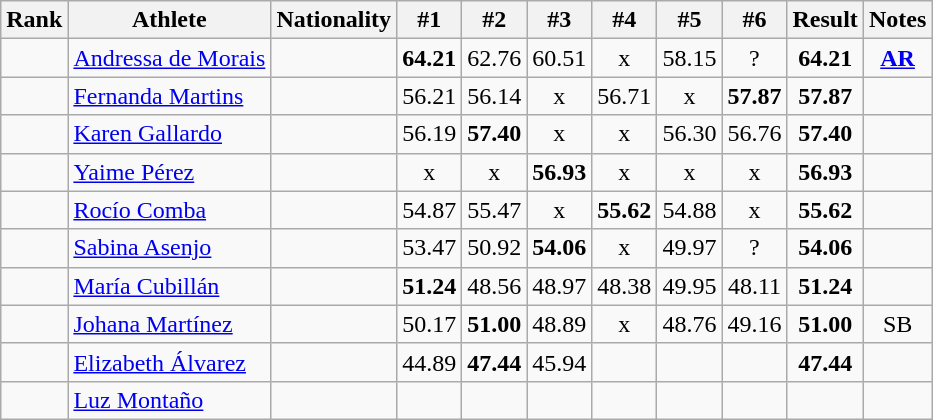<table class="wikitable sortable" style="text-align:center">
<tr>
<th>Rank</th>
<th>Athlete</th>
<th>Nationality</th>
<th>#1</th>
<th>#2</th>
<th>#3</th>
<th>#4</th>
<th>#5</th>
<th>#6</th>
<th>Result</th>
<th>Notes</th>
</tr>
<tr>
<td></td>
<td align="left"><a href='#'>Andressa de Morais</a></td>
<td align=left></td>
<td><strong>64.21</strong></td>
<td>62.76</td>
<td>60.51</td>
<td>x</td>
<td>58.15</td>
<td>?</td>
<td><strong>64.21</strong></td>
<td><strong><a href='#'>AR</a></strong></td>
</tr>
<tr>
<td></td>
<td align="left"><a href='#'>Fernanda Martins</a></td>
<td align=left></td>
<td>56.21</td>
<td>56.14</td>
<td>x</td>
<td>56.71</td>
<td>x</td>
<td><strong>57.87</strong></td>
<td><strong>57.87</strong></td>
<td></td>
</tr>
<tr>
<td></td>
<td align="left"><a href='#'>Karen Gallardo</a></td>
<td align=left></td>
<td>56.19</td>
<td><strong>57.40</strong></td>
<td>x</td>
<td>x</td>
<td>56.30</td>
<td>56.76</td>
<td><strong>57.40</strong></td>
<td></td>
</tr>
<tr>
<td></td>
<td align="left"><a href='#'>Yaime Pérez</a></td>
<td align=left></td>
<td>x</td>
<td>x</td>
<td><strong>56.93</strong></td>
<td>x</td>
<td>x</td>
<td>x</td>
<td><strong>56.93</strong></td>
<td></td>
</tr>
<tr>
<td></td>
<td align="left"><a href='#'>Rocío Comba</a></td>
<td align=left></td>
<td>54.87</td>
<td>55.47</td>
<td>x</td>
<td><strong>55.62</strong></td>
<td>54.88</td>
<td>x</td>
<td><strong>55.62</strong></td>
<td></td>
</tr>
<tr>
<td></td>
<td align="left"><a href='#'>Sabina Asenjo</a></td>
<td align=left></td>
<td>53.47</td>
<td>50.92</td>
<td><strong>54.06</strong></td>
<td>x</td>
<td>49.97</td>
<td>?</td>
<td><strong>54.06</strong></td>
<td></td>
</tr>
<tr>
<td></td>
<td align="left"><a href='#'>María Cubillán</a></td>
<td align=left></td>
<td><strong>51.24</strong></td>
<td>48.56</td>
<td>48.97</td>
<td>48.38</td>
<td>49.95</td>
<td>48.11</td>
<td><strong>51.24</strong></td>
<td></td>
</tr>
<tr>
<td></td>
<td align="left"><a href='#'>Johana Martínez</a></td>
<td align=left></td>
<td>50.17</td>
<td><strong>51.00</strong></td>
<td>48.89</td>
<td>x</td>
<td>48.76</td>
<td>49.16</td>
<td><strong>51.00</strong></td>
<td>SB</td>
</tr>
<tr>
<td></td>
<td align="left"><a href='#'>Elizabeth Álvarez</a></td>
<td align=left></td>
<td>44.89</td>
<td><strong>47.44</strong></td>
<td>45.94</td>
<td></td>
<td></td>
<td></td>
<td><strong>47.44</strong></td>
<td></td>
</tr>
<tr>
<td></td>
<td align="left"><a href='#'>Luz Montaño</a></td>
<td align=left></td>
<td></td>
<td></td>
<td></td>
<td></td>
<td></td>
<td></td>
<td><strong></strong></td>
<td></td>
</tr>
</table>
